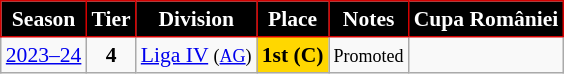<table class="wikitable" style="text-align:center; font-size:90%">
<tr>
<th style="background:#000000;color:#FFFFFF;border:1px solid #d50000;">Season</th>
<th style="background:#000000;color:#FFFFFF;border:1px solid #d50000;">Tier</th>
<th style="background:#000000;color:#FFFFFF;border:1px solid #d50000;">Division</th>
<th style="background:#000000;color:#FFFFFF;border:1px solid #d50000;">Place</th>
<th style="background:#000000;color:#FFFFFF;border:1px solid #d50000;">Notes</th>
<th style="background:#000000;color:#FFFFFF;border:1px solid #d50000;">Cupa României</th>
</tr>
<tr>
<td><a href='#'>2023–24</a></td>
<td><strong>4</strong></td>
<td><a href='#'>Liga IV</a> <small>(<a href='#'>AG</a>)</small></td>
<td align=center bgcolor=gold><strong>1st (C)</strong></td>
<td><small>Promoted</small></td>
<td></td>
</tr>
</table>
